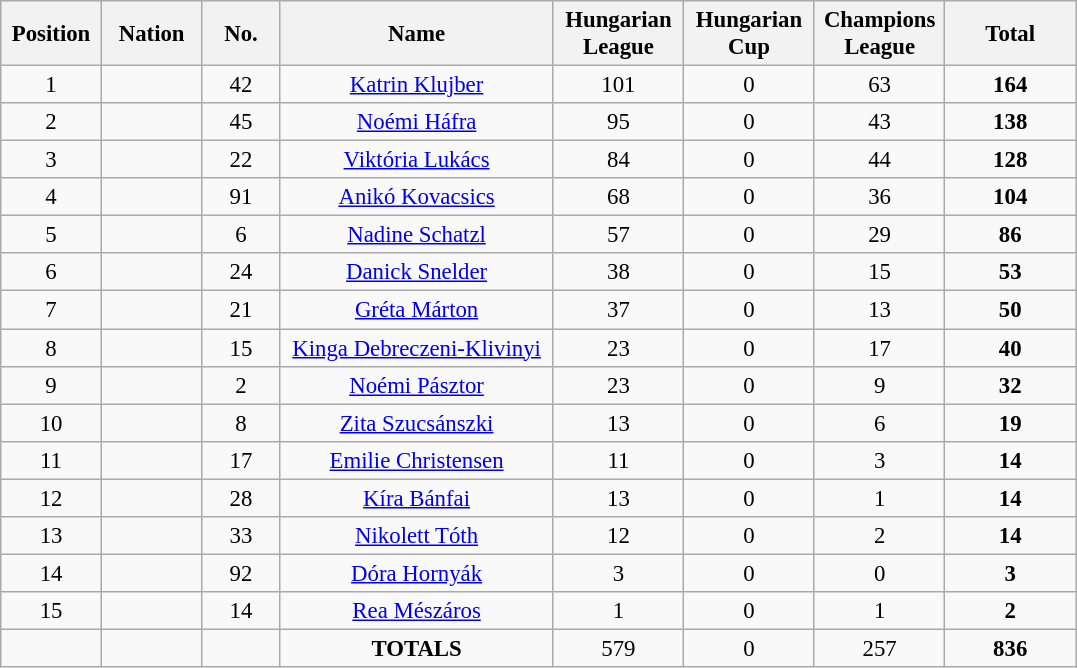<table class="wikitable" style="font-size: 95%; text-align: center;">
<tr>
<th width=60>Position</th>
<th width=60>Nation</th>
<th width=45>No.</th>
<th width=175>Name</th>
<th width=80>Hungarian League</th>
<th width=80>Hungarian Cup</th>
<th width=80>Champions League</th>
<th width=80>Total</th>
</tr>
<tr>
<td>1</td>
<td></td>
<td>42</td>
<td><a href='#'>Katrin Klujber</a></td>
<td>101</td>
<td>0</td>
<td>63</td>
<td><strong>164</strong></td>
</tr>
<tr>
<td>2</td>
<td></td>
<td>45</td>
<td><a href='#'>Noémi Háfra</a></td>
<td>95</td>
<td>0</td>
<td>43</td>
<td><strong>138</strong></td>
</tr>
<tr>
<td>3</td>
<td></td>
<td>22</td>
<td><a href='#'>Viktória Lukács</a></td>
<td>84</td>
<td>0</td>
<td>44</td>
<td><strong>128</strong></td>
</tr>
<tr>
<td>4</td>
<td></td>
<td>91</td>
<td><a href='#'>Anikó Kovacsics</a></td>
<td>68</td>
<td>0</td>
<td>36</td>
<td><strong>104</strong></td>
</tr>
<tr>
<td>5</td>
<td></td>
<td>6</td>
<td><a href='#'>Nadine Schatzl</a></td>
<td>57</td>
<td>0</td>
<td>29</td>
<td><strong>86</strong></td>
</tr>
<tr>
<td>6</td>
<td></td>
<td>24</td>
<td><a href='#'>Danick Snelder</a></td>
<td>38</td>
<td>0</td>
<td>15</td>
<td><strong>53</strong></td>
</tr>
<tr>
<td>7</td>
<td></td>
<td>21</td>
<td><a href='#'>Gréta Márton</a></td>
<td>37</td>
<td>0</td>
<td>13</td>
<td><strong>50</strong></td>
</tr>
<tr>
<td>8</td>
<td></td>
<td>15</td>
<td><a href='#'>Kinga Debreczeni-Klivinyi</a></td>
<td>23</td>
<td>0</td>
<td>17</td>
<td><strong>40</strong></td>
</tr>
<tr>
<td>9</td>
<td></td>
<td>2</td>
<td><a href='#'>Noémi Pásztor</a></td>
<td>23</td>
<td>0</td>
<td>9</td>
<td><strong>32</strong></td>
</tr>
<tr>
<td>10</td>
<td></td>
<td>8</td>
<td><a href='#'>Zita Szucsánszki</a></td>
<td>13</td>
<td>0</td>
<td>6</td>
<td><strong>19</strong></td>
</tr>
<tr>
<td>11</td>
<td></td>
<td>17</td>
<td><a href='#'>Emilie Christensen</a></td>
<td>11</td>
<td>0</td>
<td>3</td>
<td><strong>14</strong></td>
</tr>
<tr>
<td>12</td>
<td></td>
<td>28</td>
<td><a href='#'>Kíra Bánfai</a></td>
<td>13</td>
<td>0</td>
<td>1</td>
<td><strong>14</strong></td>
</tr>
<tr>
<td>13</td>
<td></td>
<td>33</td>
<td><a href='#'>Nikolett Tóth</a></td>
<td>12</td>
<td>0</td>
<td>2</td>
<td><strong>14</strong></td>
</tr>
<tr>
<td>14</td>
<td></td>
<td>92</td>
<td><a href='#'>Dóra Hornyák</a></td>
<td>3</td>
<td>0</td>
<td>0</td>
<td><strong>3</strong></td>
</tr>
<tr>
<td>15</td>
<td></td>
<td>14</td>
<td><a href='#'>Rea Mészáros</a></td>
<td>1</td>
<td>0</td>
<td>1</td>
<td><strong>2</strong></td>
</tr>
<tr>
<td></td>
<td></td>
<td></td>
<td><strong>TOTALS</strong></td>
<td>579</td>
<td>0</td>
<td>257</td>
<td><strong>836</strong></td>
</tr>
</table>
